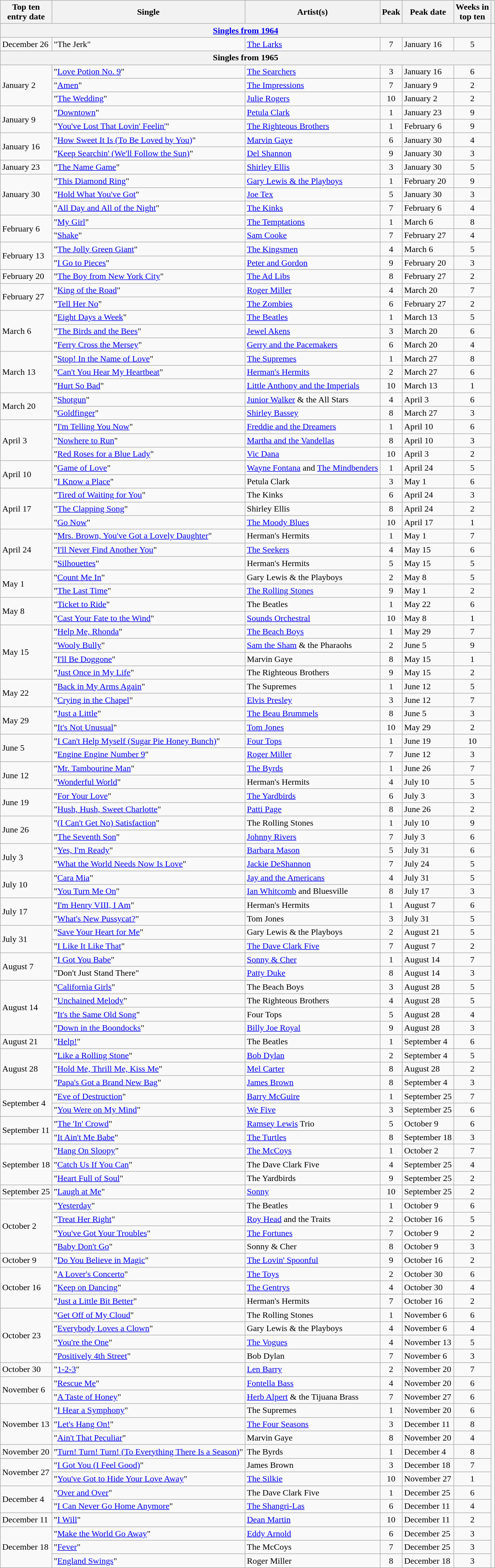<table class="wikitable sortable">
<tr>
<th>Top ten<br>entry date</th>
<th>Single</th>
<th>Artist(s)</th>
<th data-sort-type="number">Peak</th>
<th>Peak date</th>
<th data-sort-type="number">Weeks in<br>top ten</th>
<th></th>
</tr>
<tr>
<th colspan=6><a href='#'>Singles from 1964</a></th>
</tr>
<tr>
<td>December 26</td>
<td>"The Jerk"</td>
<td><a href='#'>The Larks</a></td>
<td align=center>7</td>
<td>January 16</td>
<td align=center>5</td>
</tr>
<tr>
<th colspan=6>Singles from 1965</th>
</tr>
<tr>
<td rowspan="3">January 2</td>
<td>"<a href='#'>Love Potion No. 9</a>"</td>
<td><a href='#'>The Searchers</a></td>
<td align=center>3</td>
<td>January 16</td>
<td align=center>6</td>
</tr>
<tr>
<td>"<a href='#'>Amen</a>"</td>
<td><a href='#'>The Impressions</a></td>
<td align=center>7</td>
<td>January 9</td>
<td align=center>2</td>
</tr>
<tr>
<td>"<a href='#'>The Wedding</a>"</td>
<td><a href='#'>Julie Rogers</a></td>
<td align=center>10</td>
<td>January 2</td>
<td align=center>2</td>
</tr>
<tr>
<td rowspan="2">January 9</td>
<td>"<a href='#'>Downtown</a>"</td>
<td><a href='#'>Petula Clark</a></td>
<td align=center>1</td>
<td>January 23</td>
<td align=center>9</td>
</tr>
<tr>
<td>"<a href='#'>You've Lost That Lovin' Feelin'</a>"</td>
<td><a href='#'>The Righteous Brothers</a></td>
<td align=center>1</td>
<td>February 6</td>
<td align=center>9</td>
</tr>
<tr>
<td rowspan="2">January 16</td>
<td>"<a href='#'>How Sweet It Is (To Be Loved by You)</a>"</td>
<td><a href='#'>Marvin Gaye</a></td>
<td align=center>6</td>
<td>January 30</td>
<td align=center>4</td>
</tr>
<tr>
<td>"<a href='#'>Keep Searchin' (We'll Follow the Sun)</a>"</td>
<td><a href='#'>Del Shannon</a></td>
<td align=center>9</td>
<td>January 30</td>
<td align=center>3</td>
</tr>
<tr>
<td>January 23</td>
<td>"<a href='#'>The Name Game</a>"</td>
<td><a href='#'>Shirley Ellis</a></td>
<td align=center>3</td>
<td>January 30</td>
<td align=center>5</td>
</tr>
<tr>
<td rowspan="3">January 30</td>
<td>"<a href='#'>This Diamond Ring</a>"</td>
<td><a href='#'>Gary Lewis & the Playboys</a></td>
<td align=center>1</td>
<td>February 20</td>
<td align=center>9</td>
</tr>
<tr>
<td>"<a href='#'>Hold What You've Got</a>"</td>
<td><a href='#'>Joe Tex</a></td>
<td align=center>5</td>
<td>January 30</td>
<td align=center>3</td>
</tr>
<tr>
<td>"<a href='#'>All Day and All of the Night</a>"</td>
<td><a href='#'>The Kinks</a></td>
<td align=center>7</td>
<td>February 6</td>
<td align=center>4</td>
</tr>
<tr>
<td rowspan="2">February 6</td>
<td>"<a href='#'>My Girl</a>"</td>
<td><a href='#'>The Temptations</a></td>
<td align=center>1</td>
<td>March 6</td>
<td align=center>8</td>
</tr>
<tr>
<td>"<a href='#'>Shake</a>"</td>
<td><a href='#'>Sam Cooke</a></td>
<td align=center>7</td>
<td>February 27</td>
<td align=center>4</td>
</tr>
<tr>
<td rowspan="2">February 13</td>
<td>"<a href='#'>The Jolly Green Giant</a>"</td>
<td><a href='#'>The Kingsmen</a></td>
<td align=center>4</td>
<td>March 6</td>
<td align=center>5</td>
</tr>
<tr>
<td>"<a href='#'>I Go to Pieces</a>"</td>
<td><a href='#'>Peter and Gordon</a></td>
<td align=center>9</td>
<td>February 20</td>
<td align=center>3</td>
</tr>
<tr>
<td>February 20</td>
<td>"<a href='#'>The Boy from New York City</a>"</td>
<td><a href='#'>The Ad Libs</a></td>
<td align=center>8</td>
<td>February 27</td>
<td align=center>2</td>
</tr>
<tr>
<td rowspan="2">February 27</td>
<td>"<a href='#'>King of the Road</a>"</td>
<td><a href='#'>Roger Miller</a></td>
<td align=center>4</td>
<td>March 20</td>
<td align=center>7</td>
</tr>
<tr>
<td>"<a href='#'>Tell Her No</a>"</td>
<td><a href='#'>The Zombies</a></td>
<td align=center>6</td>
<td>February 27</td>
<td align=center>2</td>
</tr>
<tr>
<td rowspan="3">March 6</td>
<td>"<a href='#'>Eight Days a Week</a>"</td>
<td><a href='#'>The Beatles</a></td>
<td align=center>1</td>
<td>March 13</td>
<td align=center>5</td>
</tr>
<tr>
<td>"<a href='#'>The Birds and the Bees</a>"</td>
<td><a href='#'>Jewel Akens</a></td>
<td align=center>3</td>
<td>March 20</td>
<td align=center>6</td>
</tr>
<tr>
<td>"<a href='#'>Ferry Cross the Mersey</a>"</td>
<td><a href='#'>Gerry and the Pacemakers</a></td>
<td align=center>6</td>
<td>March 20</td>
<td align=center>4</td>
</tr>
<tr>
<td rowspan="3">March 13</td>
<td>"<a href='#'>Stop! In the Name of Love</a>"</td>
<td><a href='#'>The Supremes</a></td>
<td align=center>1</td>
<td>March 27</td>
<td align=center>8</td>
</tr>
<tr>
<td>"<a href='#'>Can't You Hear My Heartbeat</a>"</td>
<td><a href='#'>Herman's Hermits</a></td>
<td align=center>2</td>
<td>March 27</td>
<td align=center>6</td>
</tr>
<tr>
<td>"<a href='#'>Hurt So Bad</a>"</td>
<td><a href='#'>Little Anthony and the Imperials</a></td>
<td align=center>10</td>
<td>March 13</td>
<td align=center>1</td>
</tr>
<tr>
<td rowspan="2">March 20</td>
<td>"<a href='#'>Shotgun</a>"</td>
<td><a href='#'>Junior Walker</a> & the All Stars</td>
<td align=center>4</td>
<td>April 3</td>
<td align=center>6</td>
</tr>
<tr>
<td>"<a href='#'>Goldfinger</a>"</td>
<td><a href='#'>Shirley Bassey</a></td>
<td align=center>8</td>
<td>March 27</td>
<td align=center>3</td>
</tr>
<tr>
<td rowspan="3">April 3</td>
<td>"<a href='#'>I'm Telling You Now</a>"</td>
<td><a href='#'>Freddie and the Dreamers</a></td>
<td align=center>1</td>
<td>April 10</td>
<td align=center>6</td>
</tr>
<tr>
<td>"<a href='#'>Nowhere to Run</a>"</td>
<td><a href='#'>Martha and the Vandellas</a></td>
<td align=center>8</td>
<td>April 10</td>
<td align=center>3</td>
</tr>
<tr>
<td>"<a href='#'>Red Roses for a Blue Lady</a>"</td>
<td><a href='#'>Vic Dana</a></td>
<td align=center>10</td>
<td>April 3</td>
<td align=center>2</td>
</tr>
<tr>
<td rowspan="2">April 10</td>
<td>"<a href='#'>Game of Love</a>"</td>
<td><a href='#'>Wayne Fontana</a> and <a href='#'>The Mindbenders</a></td>
<td align=center>1</td>
<td>April 24</td>
<td align=center>5</td>
</tr>
<tr>
<td>"<a href='#'>I Know a Place</a>"</td>
<td>Petula Clark</td>
<td align=center>3</td>
<td>May 1</td>
<td align=center>6</td>
</tr>
<tr>
<td rowspan="3">April 17</td>
<td>"<a href='#'>Tired of Waiting for You</a>"</td>
<td>The Kinks</td>
<td align=center>6</td>
<td>April 24</td>
<td align=center>3</td>
</tr>
<tr>
<td>"<a href='#'>The Clapping Song</a>"</td>
<td>Shirley Ellis</td>
<td align=center>8</td>
<td>April 24</td>
<td align=center>2</td>
</tr>
<tr>
<td>"<a href='#'>Go Now</a>"</td>
<td><a href='#'>The Moody Blues</a></td>
<td align=center>10</td>
<td>April 17</td>
<td align=center>1</td>
</tr>
<tr>
<td rowspan="3">April 24</td>
<td>"<a href='#'>Mrs. Brown, You've Got a Lovely Daughter</a>"</td>
<td>Herman's Hermits</td>
<td align=center>1</td>
<td>May 1</td>
<td align=center>7</td>
</tr>
<tr>
<td>"<a href='#'>I'll Never Find Another You</a>"</td>
<td><a href='#'>The Seekers</a></td>
<td align=center>4</td>
<td>May 15</td>
<td align=center>6</td>
</tr>
<tr>
<td>"<a href='#'>Silhouettes</a>"</td>
<td>Herman's Hermits</td>
<td align=center>5</td>
<td>May 15</td>
<td align=center>5</td>
</tr>
<tr>
<td rowspan="2">May 1</td>
<td>"<a href='#'>Count Me In</a>"</td>
<td>Gary Lewis & the Playboys</td>
<td align=center>2</td>
<td>May 8</td>
<td align=center>5</td>
</tr>
<tr>
<td>"<a href='#'>The Last Time</a>"</td>
<td><a href='#'>The Rolling Stones</a></td>
<td align=center>9</td>
<td>May 1</td>
<td align=center>2</td>
</tr>
<tr>
<td rowspan="2">May 8</td>
<td>"<a href='#'>Ticket to Ride</a>"</td>
<td>The Beatles</td>
<td align=center>1</td>
<td>May 22</td>
<td align=center>6</td>
</tr>
<tr>
<td>"<a href='#'>Cast Your Fate to the Wind</a>"</td>
<td><a href='#'>Sounds Orchestral</a></td>
<td align=center>10</td>
<td>May 8</td>
<td align=center>1</td>
</tr>
<tr>
<td rowspan="4">May 15</td>
<td>"<a href='#'>Help Me, Rhonda</a>"</td>
<td><a href='#'>The Beach Boys</a></td>
<td align=center>1</td>
<td>May 29</td>
<td align=center>7</td>
</tr>
<tr>
<td>"<a href='#'>Wooly Bully</a>"</td>
<td><a href='#'>Sam the Sham</a> & the Pharaohs</td>
<td align=center>2</td>
<td>June 5</td>
<td align=center>9</td>
</tr>
<tr>
<td>"<a href='#'>I'll Be Doggone</a>"</td>
<td>Marvin Gaye</td>
<td align=center>8</td>
<td>May 15</td>
<td align=center>1</td>
</tr>
<tr>
<td>"<a href='#'>Just Once in My Life</a>"</td>
<td>The Righteous Brothers</td>
<td align=center>9</td>
<td>May 15</td>
<td align=center>2</td>
</tr>
<tr>
<td rowspan="2">May 22</td>
<td>"<a href='#'>Back in My Arms Again</a>"</td>
<td>The Supremes</td>
<td align=center>1</td>
<td>June 12</td>
<td align=center>5</td>
</tr>
<tr>
<td>"<a href='#'>Crying in the Chapel</a>"</td>
<td><a href='#'>Elvis Presley</a></td>
<td align=center>3</td>
<td>June 12</td>
<td align=center>7</td>
</tr>
<tr>
<td rowspan="2">May 29</td>
<td>"<a href='#'>Just a Little</a>"</td>
<td><a href='#'>The Beau Brummels</a></td>
<td align=center>8</td>
<td>June 5</td>
<td align=center>3</td>
</tr>
<tr>
<td>"<a href='#'>It's Not Unusual</a>"</td>
<td><a href='#'>Tom Jones</a></td>
<td align=center>10</td>
<td>May 29</td>
<td align=center>2</td>
</tr>
<tr>
<td rowspan="2">June 5</td>
<td>"<a href='#'>I Can't Help Myself (Sugar Pie Honey Bunch)</a>"</td>
<td><a href='#'>Four Tops</a></td>
<td align=center>1</td>
<td>June 19</td>
<td align=center>10</td>
</tr>
<tr>
<td>"<a href='#'>Engine Engine Number 9</a>"</td>
<td><a href='#'>Roger Miller</a></td>
<td align=center>7</td>
<td>June 12</td>
<td align=center>3</td>
</tr>
<tr>
<td rowspan="2">June 12</td>
<td>"<a href='#'>Mr. Tambourine Man</a>"</td>
<td><a href='#'>The Byrds</a></td>
<td align=center>1</td>
<td>June 26</td>
<td align=center>7</td>
</tr>
<tr>
<td>"<a href='#'>Wonderful World</a>"</td>
<td>Herman's Hermits</td>
<td align=center>4</td>
<td>July 10</td>
<td align=center>5</td>
</tr>
<tr>
<td rowspan="2">June 19</td>
<td>"<a href='#'>For Your Love</a>"</td>
<td><a href='#'>The Yardbirds</a></td>
<td align=center>6</td>
<td>July 3</td>
<td align=center>3</td>
</tr>
<tr>
<td>"<a href='#'>Hush, Hush, Sweet Charlotte</a>"</td>
<td><a href='#'>Patti Page</a></td>
<td align=center>8</td>
<td>June 26</td>
<td align=center>2</td>
</tr>
<tr>
<td rowspan="2">June 26</td>
<td>"<a href='#'>(I Can't Get No) Satisfaction</a>"</td>
<td>The Rolling Stones</td>
<td align=center>1</td>
<td>July 10</td>
<td align=center>9</td>
</tr>
<tr>
<td>"<a href='#'>The Seventh Son</a>"</td>
<td><a href='#'>Johnny Rivers</a></td>
<td align=center>7</td>
<td>July 3</td>
<td align=center>6</td>
</tr>
<tr>
<td rowspan="2">July 3</td>
<td>"<a href='#'>Yes, I'm Ready</a>"</td>
<td><a href='#'>Barbara Mason</a></td>
<td align=center>5</td>
<td>July 31</td>
<td align=center>6</td>
</tr>
<tr>
<td>"<a href='#'>What the World Needs Now Is Love</a>"</td>
<td><a href='#'>Jackie DeShannon</a></td>
<td align=center>7</td>
<td>July 24</td>
<td align=center>5</td>
</tr>
<tr>
<td rowspan="2">July 10</td>
<td>"<a href='#'>Cara Mia</a>"</td>
<td><a href='#'>Jay and the Americans</a></td>
<td align=center>4</td>
<td>July 31</td>
<td align=center>5</td>
</tr>
<tr>
<td>"<a href='#'>You Turn Me On</a>"</td>
<td><a href='#'>Ian Whitcomb</a> and Bluesville</td>
<td align=center>8</td>
<td>July 17</td>
<td align=center>3</td>
</tr>
<tr>
<td rowspan="2">July 17</td>
<td>"<a href='#'>I'm Henry VIII, I Am</a>"</td>
<td>Herman's Hermits</td>
<td align=center>1</td>
<td>August 7</td>
<td align=center>6</td>
</tr>
<tr>
<td>"<a href='#'>What's New Pussycat?</a>"</td>
<td Tom Jones (singer)>Tom Jones</td>
<td align=center>3</td>
<td>July 31</td>
<td align=center>5</td>
</tr>
<tr>
<td rowspan="2">July 31</td>
<td>"<a href='#'>Save Your Heart for Me</a>"</td>
<td>Gary Lewis & the Playboys</td>
<td align=center>2</td>
<td>August 21</td>
<td align=center>5</td>
</tr>
<tr>
<td>"<a href='#'>I Like It Like That</a>"</td>
<td><a href='#'>The Dave Clark Five</a></td>
<td align=center>7</td>
<td>August 7</td>
<td align=center>2</td>
</tr>
<tr>
<td rowspan="2">August 7</td>
<td>"<a href='#'>I Got You Babe</a>"</td>
<td><a href='#'>Sonny & Cher</a></td>
<td align=center>1</td>
<td>August 14</td>
<td align=center>7</td>
</tr>
<tr>
<td>"Don't Just Stand There"</td>
<td><a href='#'>Patty Duke</a></td>
<td align=center>8</td>
<td>August 14</td>
<td align=center>3</td>
</tr>
<tr>
<td rowspan="4">August 14</td>
<td>"<a href='#'>California Girls</a>"</td>
<td>The Beach Boys</td>
<td align=center>3</td>
<td>August 28</td>
<td align=center>5</td>
</tr>
<tr>
<td>"<a href='#'>Unchained Melody</a>"</td>
<td>The Righteous Brothers</td>
<td align=center>4</td>
<td>August 28</td>
<td align=center>5</td>
</tr>
<tr>
<td>"<a href='#'>It's the Same Old Song</a>"</td>
<td>Four Tops</td>
<td align=center>5</td>
<td>August 28</td>
<td align=center>4</td>
</tr>
<tr>
<td>"<a href='#'>Down in the Boondocks</a>"</td>
<td><a href='#'>Billy Joe Royal</a></td>
<td align=center>9</td>
<td>August 28</td>
<td align=center>3</td>
</tr>
<tr>
<td>August 21</td>
<td>"<a href='#'>Help!</a>"</td>
<td>The Beatles</td>
<td align=center>1</td>
<td>September 4</td>
<td align=center>6</td>
</tr>
<tr>
<td rowspan="3">August 28</td>
<td>"<a href='#'>Like a Rolling Stone</a>"</td>
<td><a href='#'>Bob Dylan</a></td>
<td align=center>2</td>
<td>September 4</td>
<td align=center>5</td>
</tr>
<tr>
<td>"<a href='#'>Hold Me, Thrill Me, Kiss Me</a>"</td>
<td><a href='#'>Mel Carter</a></td>
<td align=center>8</td>
<td>August 28</td>
<td align=center>2</td>
</tr>
<tr>
<td>"<a href='#'>Papa's Got a Brand New Bag</a>"</td>
<td><a href='#'>James Brown</a></td>
<td align=center>8</td>
<td>September 4</td>
<td align=center>3</td>
</tr>
<tr>
<td rowspan="2">September 4</td>
<td>"<a href='#'>Eve of Destruction</a>"</td>
<td><a href='#'>Barry McGuire</a></td>
<td align=center>1</td>
<td>September 25</td>
<td align=center>7</td>
</tr>
<tr>
<td>"<a href='#'>You Were on My Mind</a>"</td>
<td><a href='#'>We Five</a></td>
<td align=center>3</td>
<td>September 25</td>
<td align=center>6</td>
</tr>
<tr>
<td rowspan="2">September 11</td>
<td>"<a href='#'>The 'In' Crowd</a>"</td>
<td><a href='#'>Ramsey Lewis</a> Trio</td>
<td align=center>5</td>
<td>October 9</td>
<td align=center>6</td>
</tr>
<tr>
<td>"<a href='#'>It Ain't Me Babe</a>"</td>
<td><a href='#'>The Turtles</a></td>
<td align=center>8</td>
<td>September 18</td>
<td align=center>3</td>
</tr>
<tr>
<td rowspan="3">September 18</td>
<td>"<a href='#'>Hang On Sloopy</a>"</td>
<td><a href='#'>The McCoys</a></td>
<td align=center>1</td>
<td>October 2</td>
<td align=center>7</td>
</tr>
<tr>
<td>"<a href='#'>Catch Us If You Can</a>"</td>
<td>The Dave Clark Five</td>
<td align=center>4</td>
<td>September 25</td>
<td align=center>4</td>
</tr>
<tr>
<td>"<a href='#'>Heart Full of Soul</a>"</td>
<td>The Yardbirds</td>
<td align=center>9</td>
<td>September 25</td>
<td align=center>2</td>
</tr>
<tr>
<td>September 25</td>
<td>"<a href='#'>Laugh at Me</a>"</td>
<td><a href='#'>Sonny</a></td>
<td align=center>10</td>
<td>September 25</td>
<td align=center>2</td>
</tr>
<tr>
<td rowspan="4">October 2</td>
<td>"<a href='#'>Yesterday</a>"</td>
<td>The Beatles</td>
<td align=center>1</td>
<td>October 9</td>
<td align=center>6</td>
</tr>
<tr>
<td>"<a href='#'>Treat Her Right</a>"</td>
<td><a href='#'>Roy Head</a> and the Traits</td>
<td align=center>2</td>
<td>October 16</td>
<td align=center>5</td>
</tr>
<tr>
<td>"<a href='#'>You've Got Your Troubles</a>"</td>
<td><a href='#'>The Fortunes</a></td>
<td align=center>7</td>
<td>October 9</td>
<td align=center>2</td>
</tr>
<tr>
<td>"<a href='#'>Baby Don't Go</a>"</td>
<td>Sonny & Cher</td>
<td align=center>8</td>
<td>October 9</td>
<td align=center>3</td>
</tr>
<tr>
<td>October 9</td>
<td>"<a href='#'>Do You Believe in Magic</a>"</td>
<td><a href='#'>The Lovin' Spoonful</a></td>
<td align=center>9</td>
<td>October 16</td>
<td align=center>2</td>
</tr>
<tr>
<td rowspan="3">October 16</td>
<td>"<a href='#'>A Lover's Concerto</a>"</td>
<td><a href='#'>The Toys</a></td>
<td align=center>2</td>
<td>October 30</td>
<td align=center>6</td>
</tr>
<tr>
<td>"<a href='#'>Keep on Dancing</a>"</td>
<td><a href='#'>The Gentrys</a></td>
<td align=center>4</td>
<td>October 30</td>
<td align=center>4</td>
</tr>
<tr>
<td>"<a href='#'>Just a Little Bit Better</a>"</td>
<td>Herman's Hermits</td>
<td align=center>7</td>
<td>October 16</td>
<td align=center>2</td>
</tr>
<tr>
<td rowspan="4">October 23</td>
<td>"<a href='#'>Get Off of My Cloud</a>"</td>
<td>The Rolling Stones</td>
<td align=center>1</td>
<td>November 6</td>
<td align=center>6</td>
</tr>
<tr>
<td>"<a href='#'>Everybody Loves a Clown</a>"</td>
<td>Gary Lewis & the Playboys</td>
<td align=center>4</td>
<td>November 6</td>
<td align=center>4</td>
</tr>
<tr>
<td>"<a href='#'>You're the One</a>"</td>
<td><a href='#'>The Vogues</a></td>
<td align=center>4</td>
<td>November 13</td>
<td align=center>5</td>
</tr>
<tr>
<td>"<a href='#'>Positively 4th Street</a>"</td>
<td>Bob Dylan</td>
<td align=center>7</td>
<td>November 6</td>
<td align=center>3</td>
</tr>
<tr>
<td>October 30</td>
<td>"<a href='#'>1-2-3</a>"</td>
<td><a href='#'>Len Barry</a></td>
<td align=center>2</td>
<td>November 20</td>
<td align=center>7</td>
</tr>
<tr>
<td rowspan="2">November 6</td>
<td>"<a href='#'>Rescue Me</a>"</td>
<td><a href='#'>Fontella Bass</a></td>
<td align=center>4</td>
<td>November 20</td>
<td align=center>6</td>
</tr>
<tr>
<td>"<a href='#'>A Taste of Honey</a>"</td>
<td><a href='#'>Herb Alpert</a> & the Tijuana Brass</td>
<td align=center>7</td>
<td>November 27</td>
<td align=center>6</td>
</tr>
<tr>
<td rowspan="3">November 13</td>
<td>"<a href='#'>I Hear a Symphony</a>"</td>
<td>The Supremes</td>
<td align=center>1</td>
<td>November 20</td>
<td align=center>6</td>
</tr>
<tr>
<td>"<a href='#'>Let's Hang On!</a>"</td>
<td><a href='#'>The Four Seasons</a></td>
<td align=center>3</td>
<td>December 11</td>
<td align=center>8</td>
</tr>
<tr>
<td>"<a href='#'>Ain't That Peculiar</a>"</td>
<td>Marvin Gaye</td>
<td align=center>8</td>
<td>November 20</td>
<td align=center>4</td>
</tr>
<tr>
<td>November 20</td>
<td>"<a href='#'>Turn! Turn! Turn! (To Everything There Is a Season)</a>"</td>
<td>The Byrds</td>
<td align=center>1</td>
<td>December 4</td>
<td align=center>8</td>
</tr>
<tr>
<td rowspan="2">November 27</td>
<td>"<a href='#'>I Got You (I Feel Good)</a>"</td>
<td>James Brown</td>
<td align=center>3</td>
<td>December 18</td>
<td align=center>7</td>
</tr>
<tr>
<td>"<a href='#'>You've Got to Hide Your Love Away</a>"</td>
<td><a href='#'>The Silkie</a></td>
<td align=center>10</td>
<td>November 27</td>
<td align=center>1</td>
</tr>
<tr>
<td rowspan="2">December 4</td>
<td>"<a href='#'>Over and Over</a>"</td>
<td>The Dave Clark Five</td>
<td align=center>1</td>
<td>December 25</td>
<td align=center>6</td>
</tr>
<tr>
<td>"<a href='#'>I Can Never Go Home Anymore</a>"</td>
<td><a href='#'>The Shangri-Las</a></td>
<td align=center>6</td>
<td>December 11</td>
<td align=center>4</td>
</tr>
<tr>
<td>December 11</td>
<td>"<a href='#'>I Will</a>"</td>
<td><a href='#'>Dean Martin</a></td>
<td align=center>10</td>
<td>December 11</td>
<td align=center>2</td>
</tr>
<tr>
<td rowspan="3">December 18</td>
<td>"<a href='#'>Make the World Go Away</a>"</td>
<td><a href='#'>Eddy Arnold</a></td>
<td align=center>6</td>
<td>December 25</td>
<td align=center>3</td>
</tr>
<tr>
<td>"<a href='#'>Fever</a>"</td>
<td>The McCoys</td>
<td align=center>7</td>
<td>December 25</td>
<td align=center>3</td>
</tr>
<tr>
<td>"<a href='#'>England Swings</a>"</td>
<td>Roger Miller</td>
<td align=center>8</td>
<td>December 18</td>
<td align=center>3</td>
</tr>
</table>
